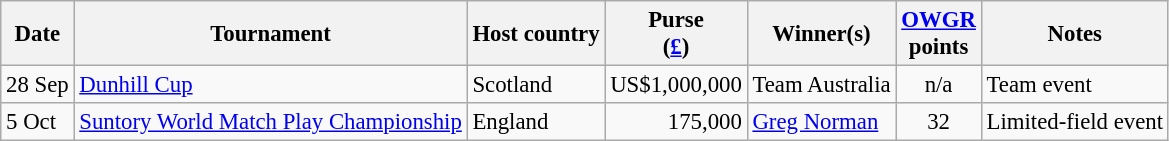<table class="wikitable" style="font-size:95%">
<tr>
<th>Date</th>
<th>Tournament</th>
<th>Host country</th>
<th>Purse<br>(<a href='#'>£</a>)</th>
<th>Winner(s)</th>
<th><a href='#'>OWGR</a><br>points</th>
<th>Notes</th>
</tr>
<tr>
<td>28 Sep</td>
<td><a href='#'>Dunhill Cup</a></td>
<td>Scotland</td>
<td align=right>US$1,000,000</td>
<td> Team Australia</td>
<td align=center>n/a</td>
<td>Team event</td>
</tr>
<tr>
<td>5 Oct</td>
<td><a href='#'>Suntory World Match Play Championship</a></td>
<td>England</td>
<td align=right>175,000</td>
<td> <a href='#'>Greg Norman</a></td>
<td align=center>32</td>
<td>Limited-field event</td>
</tr>
</table>
